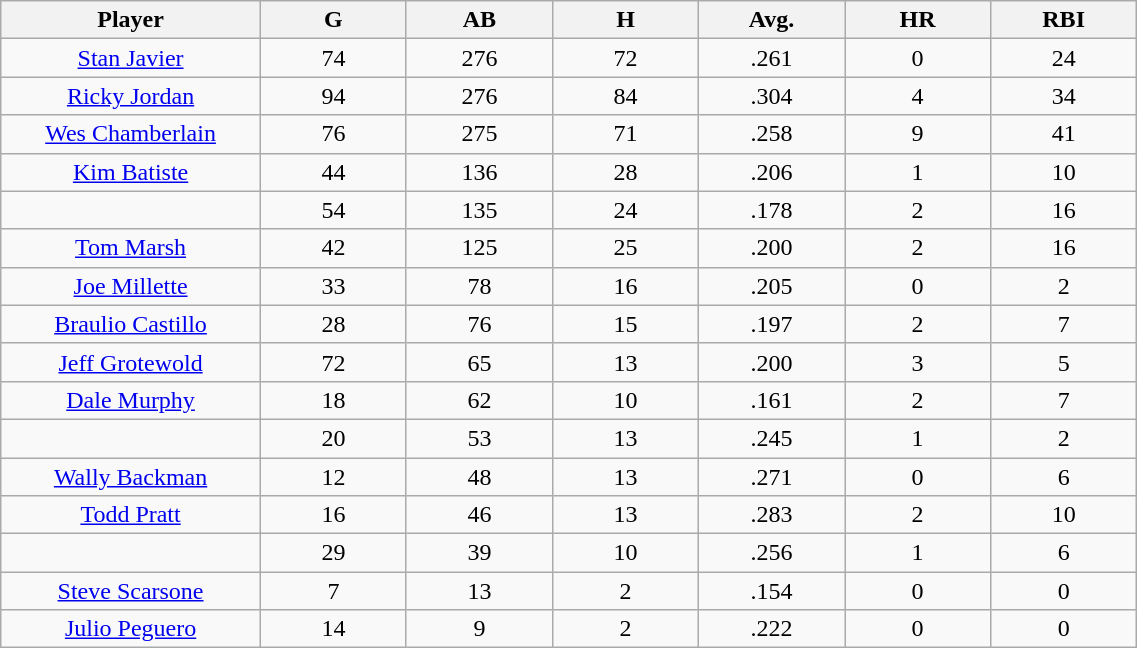<table class="wikitable sortable">
<tr>
<th bgcolor="#DDDDFF" width="16%">Player</th>
<th bgcolor="#DDDDFF" width="9%">G</th>
<th bgcolor="#DDDDFF" width="9%">AB</th>
<th bgcolor="#DDDDFF" width="9%">H</th>
<th bgcolor="#DDDDFF" width="9%">Avg.</th>
<th bgcolor="#DDDDFF" width="9%">HR</th>
<th bgcolor="#DDDDFF" width="9%">RBI</th>
</tr>
<tr align="center">
<td><a href='#'>Stan Javier</a></td>
<td>74</td>
<td>276</td>
<td>72</td>
<td>.261</td>
<td>0</td>
<td>24</td>
</tr>
<tr align=center>
<td><a href='#'>Ricky Jordan</a></td>
<td>94</td>
<td>276</td>
<td>84</td>
<td>.304</td>
<td>4</td>
<td>34</td>
</tr>
<tr align=center>
<td><a href='#'>Wes Chamberlain</a></td>
<td>76</td>
<td>275</td>
<td>71</td>
<td>.258</td>
<td>9</td>
<td>41</td>
</tr>
<tr align=center>
<td><a href='#'>Kim Batiste</a></td>
<td>44</td>
<td>136</td>
<td>28</td>
<td>.206</td>
<td>1</td>
<td>10</td>
</tr>
<tr align=center>
<td></td>
<td>54</td>
<td>135</td>
<td>24</td>
<td>.178</td>
<td>2</td>
<td>16</td>
</tr>
<tr align="center">
<td><a href='#'>Tom Marsh</a></td>
<td>42</td>
<td>125</td>
<td>25</td>
<td>.200</td>
<td>2</td>
<td>16</td>
</tr>
<tr align=center>
<td><a href='#'>Joe Millette</a></td>
<td>33</td>
<td>78</td>
<td>16</td>
<td>.205</td>
<td>0</td>
<td>2</td>
</tr>
<tr align=center>
<td><a href='#'>Braulio Castillo</a></td>
<td>28</td>
<td>76</td>
<td>15</td>
<td>.197</td>
<td>2</td>
<td>7</td>
</tr>
<tr align=center>
<td><a href='#'>Jeff Grotewold</a></td>
<td>72</td>
<td>65</td>
<td>13</td>
<td>.200</td>
<td>3</td>
<td>5</td>
</tr>
<tr align=center>
<td><a href='#'>Dale Murphy</a></td>
<td>18</td>
<td>62</td>
<td>10</td>
<td>.161</td>
<td>2</td>
<td>7</td>
</tr>
<tr align=center>
<td></td>
<td>20</td>
<td>53</td>
<td>13</td>
<td>.245</td>
<td>1</td>
<td>2</td>
</tr>
<tr align="center">
<td><a href='#'>Wally Backman</a></td>
<td>12</td>
<td>48</td>
<td>13</td>
<td>.271</td>
<td>0</td>
<td>6</td>
</tr>
<tr align=center>
<td><a href='#'>Todd Pratt</a></td>
<td>16</td>
<td>46</td>
<td>13</td>
<td>.283</td>
<td>2</td>
<td>10</td>
</tr>
<tr align=center>
<td></td>
<td>29</td>
<td>39</td>
<td>10</td>
<td>.256</td>
<td>1</td>
<td>6</td>
</tr>
<tr align="center">
<td><a href='#'>Steve Scarsone</a></td>
<td>7</td>
<td>13</td>
<td>2</td>
<td>.154</td>
<td>0</td>
<td>0</td>
</tr>
<tr align=center>
<td><a href='#'>Julio Peguero</a></td>
<td>14</td>
<td>9</td>
<td>2</td>
<td>.222</td>
<td>0</td>
<td>0</td>
</tr>
</table>
